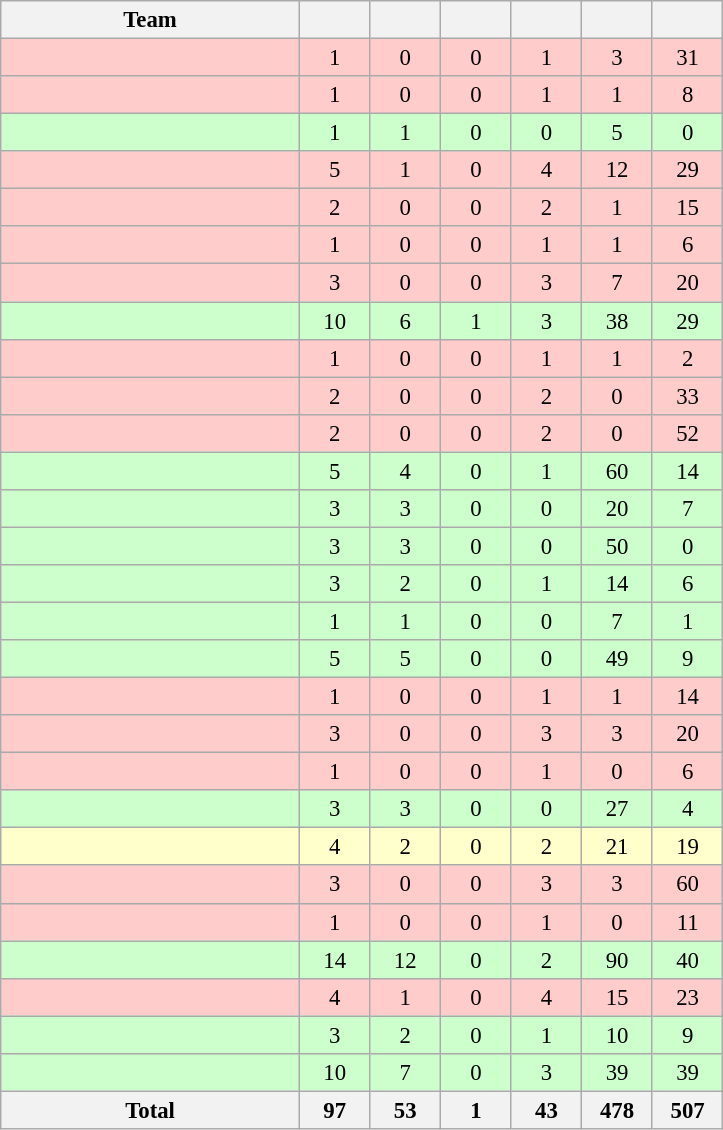<table class = "wikitable" style="font-size:95%; text-align:center">
<tr>
<th width = 192>Team</th>
<th width = 40></th>
<th width = 40></th>
<th width = 40></th>
<th width = 40></th>
<th width = 40></th>
<th width = 40></th>
</tr>
<tr bgcolor = #FFCCCC>
<td style = "text-align:left"></td>
<td>1</td>
<td>0</td>
<td>0</td>
<td>1</td>
<td>3</td>
<td>31</td>
</tr>
<tr bgcolor = #FFCCCC>
<td style = "text-align:left"></td>
<td>1</td>
<td>0</td>
<td>0</td>
<td>1</td>
<td>1</td>
<td>8</td>
</tr>
<tr bgcolor = #CCFFCC>
<td style = "text-align:left"></td>
<td>1</td>
<td>1</td>
<td>0</td>
<td>0</td>
<td>5</td>
<td>0</td>
</tr>
<tr bgcolor = #FFCCCC>
<td style = "text-align:left"></td>
<td>5</td>
<td>1</td>
<td>0</td>
<td>4</td>
<td>12</td>
<td>29</td>
</tr>
<tr bgcolor = #FFCCCC>
<td style = "text-align:left"></td>
<td>2</td>
<td>0</td>
<td>0</td>
<td>2</td>
<td>1</td>
<td>15</td>
</tr>
<tr bgcolor = #FFCCCC>
<td style = "text-align:left"></td>
<td>1</td>
<td>0</td>
<td>0</td>
<td>1</td>
<td>1</td>
<td>6</td>
</tr>
<tr bgcolor=#FFCCCC>
<td style = "text-align:left"></td>
<td>3</td>
<td>0</td>
<td>0</td>
<td>3</td>
<td>7</td>
<td>20</td>
</tr>
<tr bgcolor=#CCFFCC>
<td style = "text-align:left"></td>
<td>10</td>
<td>6</td>
<td>1</td>
<td>3</td>
<td>38</td>
<td>29</td>
</tr>
<tr bgcolor = #FFCCCC>
<td style = "text-align:left"></td>
<td>1</td>
<td>0</td>
<td>0</td>
<td>1</td>
<td>1</td>
<td>2</td>
</tr>
<tr bgcolor = #FFCCCC>
<td style = "text-align:left"></td>
<td>2</td>
<td>0</td>
<td>0</td>
<td>2</td>
<td>0</td>
<td>33</td>
</tr>
<tr bgcolor = #FFCCCC>
<td style = "text-align:left"></td>
<td>2</td>
<td>0</td>
<td>0</td>
<td>2</td>
<td>0</td>
<td>52</td>
</tr>
<tr bgcolor = #CCFFCC>
<td style = "text-align:left"></td>
<td>5</td>
<td>4</td>
<td>0</td>
<td>1</td>
<td>60</td>
<td>14</td>
</tr>
<tr bgcolor = #CCFFCC>
<td style = "text-align:left"></td>
<td>3</td>
<td>3</td>
<td>0</td>
<td>0</td>
<td>20</td>
<td>7</td>
</tr>
<tr bgcolor = #CCFFCC>
<td style = "text-align:left"></td>
<td>3</td>
<td>3</td>
<td>0</td>
<td>0</td>
<td>50</td>
<td>0</td>
</tr>
<tr bgcolor=#CCFFCC>
<td style = "text-align:left"></td>
<td>3</td>
<td>2</td>
<td>0</td>
<td>1</td>
<td>14</td>
<td>6</td>
</tr>
<tr bgcolor = #CCFFCC>
<td style = "text-align:left"></td>
<td>1</td>
<td>1</td>
<td>0</td>
<td>0</td>
<td>7</td>
<td>1</td>
</tr>
<tr bgcolor = #CCFFCC>
<td style = "text-align:left"></td>
<td>5</td>
<td>5</td>
<td>0</td>
<td>0</td>
<td>49</td>
<td>9</td>
</tr>
<tr bgcolor = #FFCCCC>
<td style = "text-align:left"></td>
<td>1</td>
<td>0</td>
<td>0</td>
<td>1</td>
<td>1</td>
<td>14</td>
</tr>
<tr bgcolor = #FFCCCC>
<td style = "text-align:left"></td>
<td>3</td>
<td>0</td>
<td>0</td>
<td>3</td>
<td>3</td>
<td>20</td>
</tr>
<tr bgcolor = #FFCCCC>
<td style = "text-align:left"></td>
<td>1</td>
<td>0</td>
<td>0</td>
<td>1</td>
<td>0</td>
<td>6</td>
</tr>
<tr bgcolor = #CCFFCC>
<td style = "text-align:left"></td>
<td>3</td>
<td>3</td>
<td>0</td>
<td>0</td>
<td>27</td>
<td>4</td>
</tr>
<tr bgcolor = #FFFFCC>
<td style = "text-align:left"></td>
<td>4</td>
<td>2</td>
<td>0</td>
<td>2</td>
<td>21</td>
<td>19</td>
</tr>
<tr bgcolor = #FFCCCC>
<td style = "text-align:left"></td>
<td>3</td>
<td>0</td>
<td>0</td>
<td>3</td>
<td>3</td>
<td>60</td>
</tr>
<tr bgcolor = #FFCCCC>
<td style = "text-align:left"></td>
<td>1</td>
<td>0</td>
<td>0</td>
<td>1</td>
<td>0</td>
<td>11</td>
</tr>
<tr bgcolor = #CCFFCC>
<td style = "text-align:left"></td>
<td>14</td>
<td>12</td>
<td>0</td>
<td>2</td>
<td>90</td>
<td>40</td>
</tr>
<tr bgcolor = #FFCCCC>
<td style = "text-align:left"></td>
<td>4</td>
<td>1</td>
<td>0</td>
<td>4</td>
<td>15</td>
<td>23</td>
</tr>
<tr bgcolor = #CCFFCC>
<td style = "text-align:left"></td>
<td>3</td>
<td>2</td>
<td>0</td>
<td>1</td>
<td>10</td>
<td>9</td>
</tr>
<tr bgcolor = #CCFFCC>
<td style = "text-align:left"></td>
<td>10</td>
<td>7</td>
<td>0</td>
<td>3</td>
<td>39</td>
<td>39</td>
</tr>
<tr>
<th>Total</th>
<th>97</th>
<th>53</th>
<th>1</th>
<th>43</th>
<th>478</th>
<th>507</th>
</tr>
</table>
